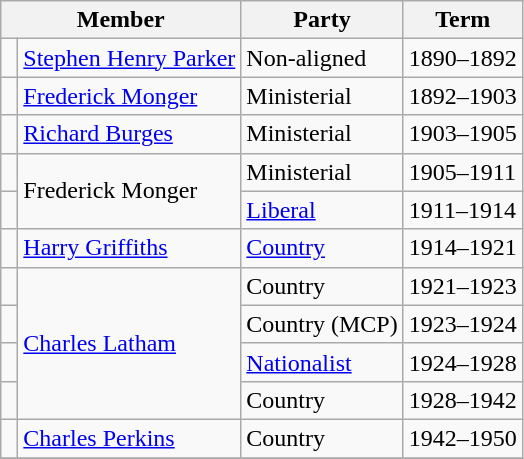<table class="wikitable">
<tr>
<th colspan="2">Member</th>
<th>Party</th>
<th>Term</th>
</tr>
<tr>
<td> </td>
<td><a href='#'>Stephen Henry Parker</a></td>
<td>Non-aligned</td>
<td>1890–1892</td>
</tr>
<tr>
<td> </td>
<td><a href='#'>Frederick Monger</a></td>
<td>Ministerial</td>
<td>1892–1903</td>
</tr>
<tr>
<td> </td>
<td><a href='#'>Richard Burges</a></td>
<td>Ministerial</td>
<td>1903–1905</td>
</tr>
<tr>
<td> </td>
<td rowspan="2">Frederick Monger</td>
<td>Ministerial</td>
<td>1905–1911</td>
</tr>
<tr>
<td> </td>
<td><a href='#'>Liberal</a></td>
<td>1911–1914</td>
</tr>
<tr>
<td> </td>
<td><a href='#'>Harry Griffiths</a></td>
<td><a href='#'>Country</a></td>
<td>1914–1921</td>
</tr>
<tr>
<td> </td>
<td rowspan="4"><a href='#'>Charles Latham</a></td>
<td>Country</td>
<td>1921–1923</td>
</tr>
<tr>
<td> </td>
<td>Country (MCP)</td>
<td>1923–1924</td>
</tr>
<tr>
<td> </td>
<td><a href='#'>Nationalist</a></td>
<td>1924–1928</td>
</tr>
<tr>
<td> </td>
<td>Country</td>
<td>1928–1942</td>
</tr>
<tr>
<td> </td>
<td><a href='#'>Charles Perkins</a></td>
<td>Country</td>
<td>1942–1950</td>
</tr>
<tr>
</tr>
</table>
